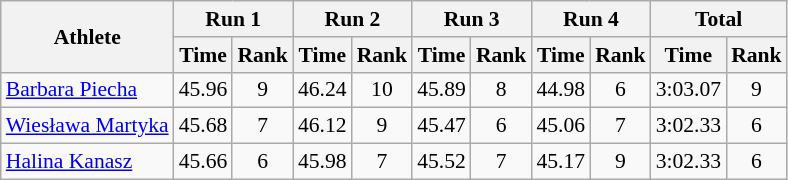<table class="wikitable" border="1" style="font-size:90%">
<tr>
<th rowspan="2">Athlete</th>
<th colspan="2">Run 1</th>
<th colspan="2">Run 2</th>
<th colspan="2">Run 3</th>
<th colspan="2">Run 4</th>
<th colspan="2">Total</th>
</tr>
<tr>
<th>Time</th>
<th>Rank</th>
<th>Time</th>
<th>Rank</th>
<th>Time</th>
<th>Rank</th>
<th>Time</th>
<th>Rank</th>
<th>Time</th>
<th>Rank</th>
</tr>
<tr>
<td><a href='#'>Barbara Piecha</a></td>
<td align="center">45.96</td>
<td align="center">9</td>
<td align="center">46.24</td>
<td align="center">10</td>
<td align="center">45.89</td>
<td align="center">8</td>
<td align="center">44.98</td>
<td align="center">6</td>
<td align="center">3:03.07</td>
<td align="center">9</td>
</tr>
<tr>
<td><a href='#'>Wiesława Martyka</a></td>
<td align="center">45.68</td>
<td align="center">7</td>
<td align="center">46.12</td>
<td align="center">9</td>
<td align="center">45.47</td>
<td align="center">6</td>
<td align="center">45.06</td>
<td align="center">7</td>
<td align="center">3:02.33</td>
<td align="center">6</td>
</tr>
<tr>
<td><a href='#'>Halina Kanasz</a></td>
<td align="center">45.66</td>
<td align="center">6</td>
<td align="center">45.98</td>
<td align="center">7</td>
<td align="center">45.52</td>
<td align="center">7</td>
<td align="center">45.17</td>
<td align="center">9</td>
<td align="center">3:02.33</td>
<td align="center">6</td>
</tr>
</table>
